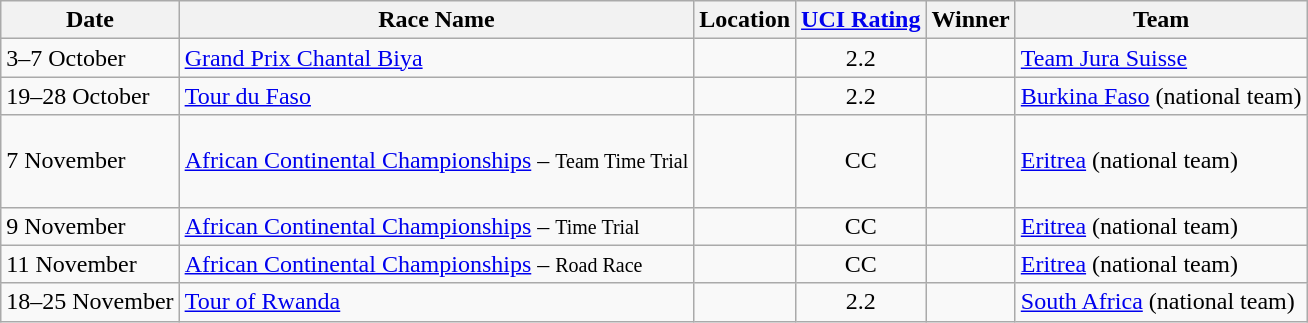<table class="wikitable sortable">
<tr>
<th>Date</th>
<th>Race Name</th>
<th>Location</th>
<th><a href='#'>UCI Rating</a></th>
<th>Winner</th>
<th>Team</th>
</tr>
<tr>
<td>3–7 October</td>
<td><a href='#'>Grand Prix Chantal Biya</a></td>
<td></td>
<td align=center>2.2</td>
<td></td>
<td><a href='#'>Team Jura Suisse</a></td>
</tr>
<tr>
<td>19–28 October</td>
<td><a href='#'>Tour du Faso</a></td>
<td></td>
<td align=center>2.2</td>
<td></td>
<td><a href='#'>Burkina Faso</a> (national team)</td>
</tr>
<tr>
<td>7 November</td>
<td><a href='#'>African Continental Championships</a> – <small>Team Time Trial</small></td>
<td></td>
<td align=center>CC</td>
<td><br><br><br></td>
<td><a href='#'>Eritrea</a> (national team)</td>
</tr>
<tr>
<td>9 November</td>
<td><a href='#'>African Continental Championships</a> – <small>Time Trial</small></td>
<td></td>
<td align=center>CC</td>
<td></td>
<td><a href='#'>Eritrea</a> (national team)</td>
</tr>
<tr>
<td>11 November</td>
<td><a href='#'>African Continental Championships</a> – <small>Road Race</small></td>
<td></td>
<td align=center>CC</td>
<td></td>
<td><a href='#'>Eritrea</a> (national team)</td>
</tr>
<tr>
<td>18–25 November</td>
<td><a href='#'>Tour of Rwanda</a></td>
<td></td>
<td align=center>2.2</td>
<td></td>
<td><a href='#'>South Africa</a> (national team)</td>
</tr>
</table>
